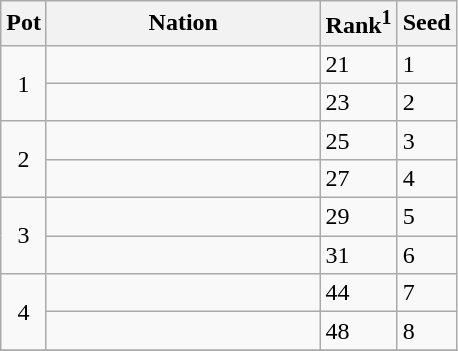<table class="wikitable">
<tr>
<th>Pot</th>
<th width="175">Nation</th>
<th>Rank<sup>1</sup></th>
<th>Seed</th>
</tr>
<tr>
<td rowspan=2 style="text-align:center;">1</td>
<td></td>
<td>21</td>
<td>1</td>
</tr>
<tr>
<td></td>
<td>23</td>
<td>2</td>
</tr>
<tr>
<td rowspan=2 style="text-align:center;">2</td>
<td></td>
<td>25</td>
<td>3</td>
</tr>
<tr>
<td></td>
<td>27</td>
<td>4</td>
</tr>
<tr>
<td rowspan=2 style="text-align:center;">3</td>
<td></td>
<td>29</td>
<td>5</td>
</tr>
<tr>
<td></td>
<td>31</td>
<td>6</td>
</tr>
<tr>
<td rowspan=2 style="text-align:center;">4</td>
<td></td>
<td>44</td>
<td>7</td>
</tr>
<tr>
<td></td>
<td>48</td>
<td>8</td>
</tr>
<tr>
</tr>
</table>
